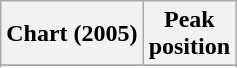<table class="wikitable sortable plainrowheaders" style="text-align:center">
<tr>
<th scope="col">Chart (2005)</th>
<th scope="col">Peak<br>position</th>
</tr>
<tr>
</tr>
<tr>
</tr>
<tr>
</tr>
<tr>
</tr>
</table>
